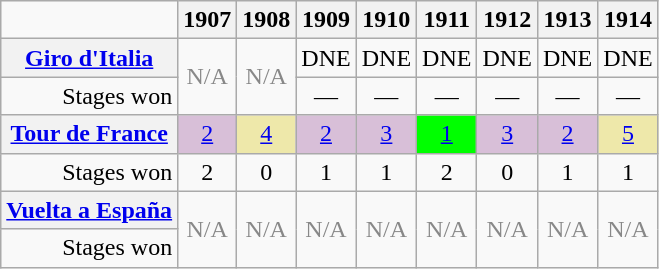<table class="wikitable">
<tr>
<td></td>
<th scope="col">1907</th>
<th scope="col">1908</th>
<th scope="col">1909</th>
<th scope="col">1910</th>
<th scope="col">1911</th>
<th scope="col">1912</th>
<th scope="col">1913</th>
<th scope="col">1914</th>
</tr>
<tr>
<th><a href='#'>Giro d'Italia</a></th>
<td rowspan=2  style="text-align:center; color:#888888;">N/A</td>
<td rowspan=2  style="text-align:center; color:#888888;">N/A</td>
<td style="text-align:center;">DNE</td>
<td style="text-align:center;">DNE</td>
<td style="text-align:center;">DNE</td>
<td style="text-align:center;">DNE</td>
<td style="text-align:center;">DNE</td>
<td style="text-align:center;">DNE</td>
</tr>
<tr>
<td style="text-align:right;">Stages won</td>
<td style="text-align:center;">—</td>
<td style="text-align:center;">—</td>
<td style="text-align:center;">—</td>
<td style="text-align:center;">—</td>
<td style="text-align:center;">—</td>
<td style="text-align:center;">—</td>
</tr>
<tr>
<th><a href='#'>Tour de France</a></th>
<td style="text-align:center; background:thistle;"><a href='#'>2</a></td>
<td style="text-align:center; background:#EEE8AA;"><a href='#'>4</a></td>
<td style="text-align:center; background:thistle;"><a href='#'>2</a></td>
<td style="text-align:center; background:thistle;"><a href='#'>3</a></td>
<td style="text-align:center; background:#0f0;"><a href='#'>1</a></td>
<td style="text-align:center; background:thistle;"><a href='#'>3</a></td>
<td style="text-align:center; background:thistle;"><a href='#'>2</a></td>
<td style="text-align:center; background:#EEE8AA;"><a href='#'>5</a></td>
</tr>
<tr>
<td style="text-align:right;">Stages won</td>
<td style="text-align:center;">2</td>
<td style="text-align:center;">0</td>
<td style="text-align:center;">1</td>
<td style="text-align:center;">1</td>
<td style="text-align:center;">2</td>
<td style="text-align:center;">0</td>
<td style="text-align:center;">1</td>
<td style="text-align:center;">1</td>
</tr>
<tr>
<th><a href='#'>Vuelta a España</a></th>
<td rowspan=2  style="text-align:center; color:#888888;">N/A</td>
<td rowspan=2  style="text-align:center; color:#888888;">N/A</td>
<td rowspan=2  style="text-align:center; color:#888888;">N/A</td>
<td rowspan=2  style="text-align:center; color:#888888;">N/A</td>
<td rowspan=2  style="text-align:center; color:#888888;">N/A</td>
<td rowspan=2  style="text-align:center; color:#888888;">N/A</td>
<td rowspan=2  style="text-align:center; color:#888888;">N/A</td>
<td rowspan=2  style="text-align:center; color:#888888;">N/A</td>
</tr>
<tr>
<td style="text-align:right;">Stages won</td>
</tr>
</table>
